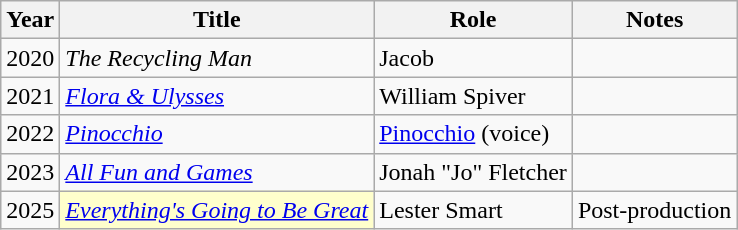<table class="wikitable sortable">
<tr>
<th>Year</th>
<th>Title</th>
<th>Role</th>
<th>Notes</th>
</tr>
<tr>
<td>2020</td>
<td><em>The Recycling Man</em></td>
<td>Jacob</td>
<td></td>
</tr>
<tr>
<td>2021</td>
<td><em><a href='#'>Flora & Ulysses</a></em></td>
<td>William Spiver</td>
<td></td>
</tr>
<tr>
<td>2022</td>
<td><em><a href='#'>Pinocchio</a></em></td>
<td><a href='#'>Pinocchio</a> (voice)</td>
<td></td>
</tr>
<tr>
<td>2023</td>
<td><em><a href='#'>All Fun and Games</a></em></td>
<td>Jonah "Jo" Fletcher</td>
<td></td>
</tr>
<tr>
<td>2025</td>
<td style="background:#FFFFCC;"><em><a href='#'>Everything's Going to Be Great</a></em> </td>
<td>Lester Smart</td>
<td>Post-production</td>
</tr>
</table>
